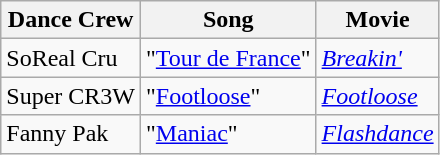<table class="wikitable">
<tr>
<th>Dance Crew</th>
<th>Song</th>
<th>Movie</th>
</tr>
<tr>
<td>SoReal Cru</td>
<td>"<a href='#'>Tour de France</a>"</td>
<td><em><a href='#'>Breakin'</a></em></td>
</tr>
<tr>
<td>Super CR3W</td>
<td>"<a href='#'>Footloose</a>"</td>
<td><em><a href='#'>Footloose</a></em></td>
</tr>
<tr>
<td>Fanny Pak</td>
<td>"<a href='#'>Maniac</a>"</td>
<td><em><a href='#'>Flashdance</a></em></td>
</tr>
</table>
